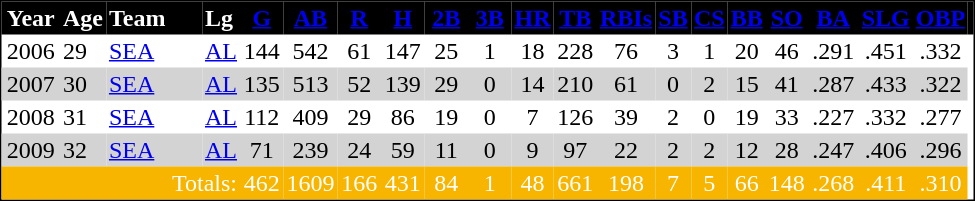<table cellspacing="0" cellpadding="2" style="border: 1px black solid; text-align: center">
<tr style="background-color:black; color:white">
<th width="35">Year</th>
<th align="left" width="20">Age</th>
<th align="left" width="60">Team</th>
<th align="left" width="20">Lg</th>
<th width="25"><a href='#'><span>G</span></a></th>
<th width="25"><a href='#'><span>AB</span></a></th>
<th width="25"><a href='#'><span>R</span></a></th>
<th width="25"><a href='#'><span>H</span></a></th>
<th width="25"><a href='#'><span>2B</span></a></th>
<th width="25"><a href='#'><span>3B</span></a></th>
<th width="20"><a href='#'><span>HR</span></a></th>
<th width="25"><a href='#'><span>TB</span></a></th>
<th width="20"><a href='#'><span>RBIs</span></a></th>
<th width="20"><a href='#'><span>SB</span></a></th>
<th width="20"><a href='#'><span>CS</span></a></th>
<th width="20"><a href='#'><span>BB</span></a></th>
<th width="20"><a href='#'><span>SO</span></a></th>
<th width="30"><a href='#'><span>BA</span></a></th>
<th width="30"><a href='#'><span>SLG</span></a></th>
<th width="30"><a href='#'><span>OBP</span></a></th>
<th></th>
</tr>
<tr>
<td>2006</td>
<td align="left">29</td>
<td align="left"><a href='#'>SEA</a></td>
<td align="left"><a href='#'>AL</a></td>
<td>144</td>
<td>542</td>
<td>61</td>
<td>147</td>
<td>25</td>
<td>1</td>
<td>18</td>
<td>228</td>
<td>76</td>
<td>3</td>
<td>1</td>
<td>20</td>
<td>46</td>
<td>.291</td>
<td>.451</td>
<td>.332</td>
</tr>
<tr style="background-color:#D3D3D3">
<td>2007</td>
<td align="left">30</td>
<td align="left"><a href='#'>SEA</a></td>
<td align="left"><a href='#'>AL</a></td>
<td>135</td>
<td>513</td>
<td>52</td>
<td>139</td>
<td>29</td>
<td>0</td>
<td>14</td>
<td>210</td>
<td>61</td>
<td>0</td>
<td>2</td>
<td>15</td>
<td>41</td>
<td>.287</td>
<td>.433</td>
<td>.322</td>
</tr>
<tr>
<td>2008</td>
<td align="left">31</td>
<td align="left"><a href='#'>SEA</a></td>
<td align="left"><a href='#'>AL</a></td>
<td>112</td>
<td>409</td>
<td>29</td>
<td>86</td>
<td>19</td>
<td>0</td>
<td>7</td>
<td>126</td>
<td>39</td>
<td>2</td>
<td>0</td>
<td>19</td>
<td>33</td>
<td>.227</td>
<td>.332</td>
<td>.277</td>
</tr>
<tr style="background-color:#D3D3D3">
<td>2009</td>
<td align="left">32</td>
<td align="left"><a href='#'>SEA</a></td>
<td align="left"><a href='#'>AL</a></td>
<td>71</td>
<td>239</td>
<td>24</td>
<td>59</td>
<td>11</td>
<td>0</td>
<td>9</td>
<td>97</td>
<td>22</td>
<td>2</td>
<td>2</td>
<td>12</td>
<td>28</td>
<td>.247</td>
<td>.406</td>
<td>.296</td>
</tr>
<tr style="background-color:#f8b500; color:white">
<td colspan=4 align="right">Totals:</td>
<td>462</td>
<td>1609</td>
<td>166</td>
<td>431</td>
<td>84</td>
<td>1</td>
<td>48</td>
<td>661</td>
<td>198</td>
<td>7</td>
<td>5</td>
<td>66</td>
<td>148</td>
<td>.268</td>
<td>.411</td>
<td>.310</td>
</tr>
</table>
